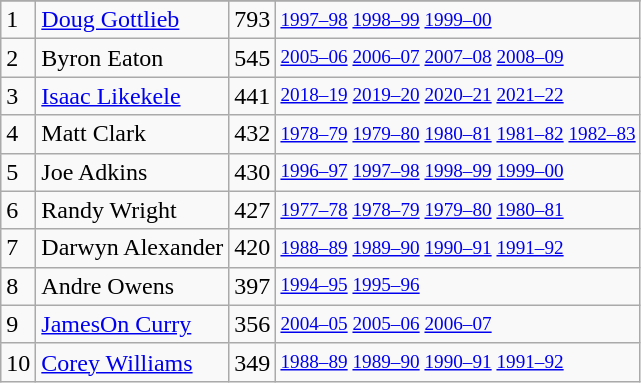<table class="wikitable">
<tr>
</tr>
<tr>
<td>1</td>
<td><a href='#'>Doug Gottlieb</a></td>
<td>793</td>
<td style="font-size:80%;"><a href='#'>1997–98</a> <a href='#'>1998–99</a> <a href='#'>1999–00</a></td>
</tr>
<tr>
<td>2</td>
<td>Byron Eaton</td>
<td>545</td>
<td style="font-size:80%;"><a href='#'>2005–06</a> <a href='#'>2006–07</a> <a href='#'>2007–08</a> <a href='#'>2008–09</a></td>
</tr>
<tr>
<td>3</td>
<td><a href='#'>Isaac Likekele</a></td>
<td>441</td>
<td style="font-size:80%;"><a href='#'>2018–19</a> <a href='#'>2019–20</a> <a href='#'>2020–21</a> <a href='#'>2021–22</a></td>
</tr>
<tr>
<td>4</td>
<td>Matt Clark</td>
<td>432</td>
<td style="font-size:80%;"><a href='#'>1978–79</a> <a href='#'>1979–80</a> <a href='#'>1980–81</a> <a href='#'>1981–82</a> <a href='#'>1982–83</a></td>
</tr>
<tr>
<td>5</td>
<td>Joe Adkins</td>
<td>430</td>
<td style="font-size:80%;"><a href='#'>1996–97</a> <a href='#'>1997–98</a> <a href='#'>1998–99</a> <a href='#'>1999–00</a></td>
</tr>
<tr>
<td>6</td>
<td>Randy Wright</td>
<td>427</td>
<td style="font-size:80%;"><a href='#'>1977–78</a> <a href='#'>1978–79</a> <a href='#'>1979–80</a> <a href='#'>1980–81</a></td>
</tr>
<tr>
<td>7</td>
<td>Darwyn Alexander</td>
<td>420</td>
<td style="font-size:80%;"><a href='#'>1988–89</a> <a href='#'>1989–90</a> <a href='#'>1990–91</a> <a href='#'>1991–92</a></td>
</tr>
<tr>
<td>8</td>
<td>Andre Owens</td>
<td>397</td>
<td style="font-size:80%;"><a href='#'>1994–95</a> <a href='#'>1995–96</a></td>
</tr>
<tr>
<td>9</td>
<td><a href='#'>JamesOn Curry</a></td>
<td>356</td>
<td style="font-size:80%;"><a href='#'>2004–05</a> <a href='#'>2005–06</a> <a href='#'>2006–07</a></td>
</tr>
<tr>
<td>10</td>
<td><a href='#'>Corey Williams</a></td>
<td>349</td>
<td style="font-size:80%;"><a href='#'>1988–89</a> <a href='#'>1989–90</a> <a href='#'>1990–91</a> <a href='#'>1991–92</a></td>
</tr>
</table>
